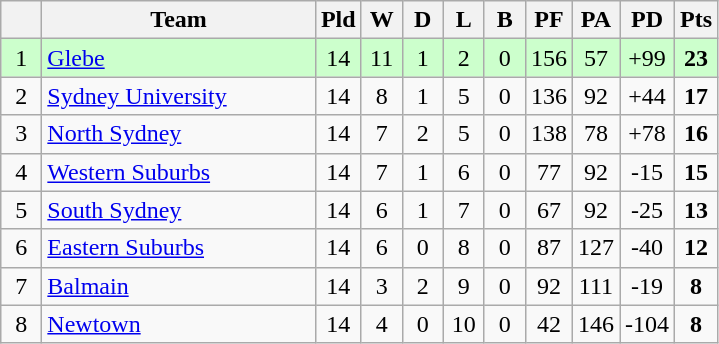<table class="wikitable" style="text-align:center;">
<tr>
<th width="20" abbr="Position"></th>
<th width="175">Team</th>
<th width="20" abbr="Played">Pld</th>
<th width="20" abbr="Won">W</th>
<th width="20" abbr="Drawn">D</th>
<th width="20" abbr="Lost">L</th>
<th width="20" abbr="Bye">B</th>
<th width="20" abbr="Points for">PF</th>
<th width="20" abbr="Points against">PA</th>
<th width="20" abbr="Points difference">PD</th>
<th width="20" abbr="Points">Pts</th>
</tr>
<tr style="background: #ccffcc;">
<td>1</td>
<td style="text-align:left;"> <a href='#'>Glebe</a></td>
<td>14</td>
<td>11</td>
<td>1</td>
<td>2</td>
<td>0</td>
<td>156</td>
<td>57</td>
<td>+99</td>
<td><strong>23</strong></td>
</tr>
<tr>
<td>2</td>
<td style="text-align:left;"> <a href='#'>Sydney University</a></td>
<td>14</td>
<td>8</td>
<td>1</td>
<td>5</td>
<td>0</td>
<td>136</td>
<td>92</td>
<td>+44</td>
<td><strong>17</strong></td>
</tr>
<tr>
<td>3</td>
<td style="text-align:left;"> <a href='#'>North Sydney</a></td>
<td>14</td>
<td>7</td>
<td>2</td>
<td>5</td>
<td>0</td>
<td>138</td>
<td>78</td>
<td>+78</td>
<td><strong>16</strong></td>
</tr>
<tr>
<td>4</td>
<td style="text-align:left;"> <a href='#'>Western Suburbs</a></td>
<td>14</td>
<td>7</td>
<td>1</td>
<td>6</td>
<td>0</td>
<td>77</td>
<td>92</td>
<td>-15</td>
<td><strong>15</strong></td>
</tr>
<tr>
<td>5</td>
<td style="text-align:left;"> <a href='#'>South Sydney</a></td>
<td>14</td>
<td>6</td>
<td>1</td>
<td>7</td>
<td>0</td>
<td>67</td>
<td>92</td>
<td>-25</td>
<td><strong>13</strong></td>
</tr>
<tr>
<td>6</td>
<td style="text-align:left;"> <a href='#'>Eastern Suburbs</a></td>
<td>14</td>
<td>6</td>
<td>0</td>
<td>8</td>
<td>0</td>
<td>87</td>
<td>127</td>
<td>-40</td>
<td><strong>12</strong></td>
</tr>
<tr>
<td>7</td>
<td style="text-align:left;"> <a href='#'>Balmain</a></td>
<td>14</td>
<td>3</td>
<td>2</td>
<td>9</td>
<td>0</td>
<td>92</td>
<td>111</td>
<td>-19</td>
<td><strong>8</strong></td>
</tr>
<tr>
<td>8</td>
<td style="text-align:left;"> <a href='#'>Newtown</a></td>
<td>14</td>
<td>4</td>
<td>0</td>
<td>10</td>
<td>0</td>
<td>42</td>
<td>146</td>
<td>-104</td>
<td><strong>8</strong></td>
</tr>
</table>
